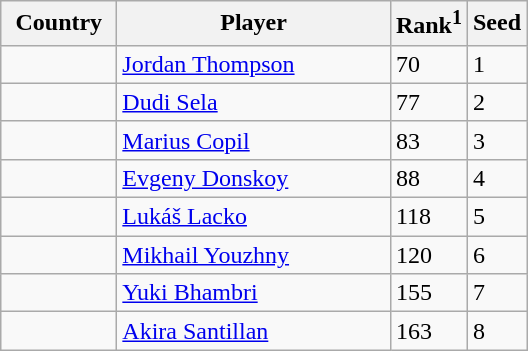<table class="sortable wikitable">
<tr>
<th width="70">Country</th>
<th width="175">Player</th>
<th>Rank<sup>1</sup></th>
<th>Seed</th>
</tr>
<tr>
<td></td>
<td><a href='#'>Jordan Thompson</a></td>
<td>70</td>
<td>1</td>
</tr>
<tr>
<td></td>
<td><a href='#'>Dudi Sela</a></td>
<td>77</td>
<td>2</td>
</tr>
<tr>
<td></td>
<td><a href='#'>Marius Copil</a></td>
<td>83</td>
<td>3</td>
</tr>
<tr>
<td></td>
<td><a href='#'>Evgeny Donskoy</a></td>
<td>88</td>
<td>4</td>
</tr>
<tr>
<td></td>
<td><a href='#'>Lukáš Lacko</a></td>
<td>118</td>
<td>5</td>
</tr>
<tr>
<td></td>
<td><a href='#'>Mikhail Youzhny</a></td>
<td>120</td>
<td>6</td>
</tr>
<tr>
<td></td>
<td><a href='#'>Yuki Bhambri</a></td>
<td>155</td>
<td>7</td>
</tr>
<tr>
<td></td>
<td><a href='#'>Akira Santillan</a></td>
<td>163</td>
<td>8</td>
</tr>
</table>
